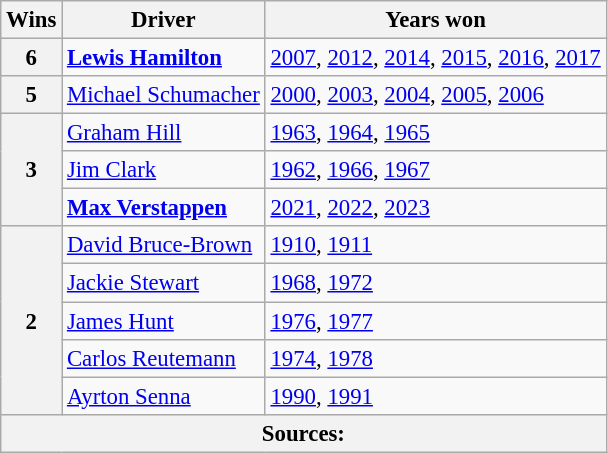<table class="wikitable" style="font-size: 95%;">
<tr>
<th>Wins</th>
<th>Driver</th>
<th>Years won</th>
</tr>
<tr>
<th rowspan="1">6</th>
<td> <strong><a href='#'>Lewis Hamilton</a></strong></td>
<td><a href='#'>2007</a>, <a href='#'>2012</a>, <a href='#'>2014</a>, <a href='#'>2015</a>, <a href='#'>2016</a>, <a href='#'>2017</a></td>
</tr>
<tr>
<th rowspan="1">5</th>
<td> <a href='#'>Michael Schumacher</a></td>
<td><a href='#'>2000</a>, <a href='#'>2003</a>, <a href='#'>2004</a>, <a href='#'>2005</a>, <a href='#'>2006</a></td>
</tr>
<tr>
<th rowspan="3">3</th>
<td> <a href='#'>Graham Hill</a></td>
<td><a href='#'>1963</a>, <a href='#'>1964</a>, <a href='#'>1965</a></td>
</tr>
<tr>
<td> <a href='#'>Jim Clark</a></td>
<td><a href='#'>1962</a>, <a href='#'>1966</a>, <a href='#'>1967</a></td>
</tr>
<tr>
<td> <strong><a href='#'>Max Verstappen</a></strong></td>
<td><a href='#'>2021</a>, <a href='#'>2022</a>, <a href='#'>2023</a></td>
</tr>
<tr>
<th rowspan="5">2</th>
<td> <a href='#'>David Bruce-Brown</a></td>
<td><span><a href='#'>1910</a></span>, <span><a href='#'>1911</a></span></td>
</tr>
<tr>
<td> <a href='#'>Jackie Stewart</a></td>
<td><a href='#'>1968</a>, <a href='#'>1972</a></td>
</tr>
<tr>
<td> <a href='#'>James Hunt</a></td>
<td><a href='#'>1976</a>, <a href='#'>1977</a></td>
</tr>
<tr>
<td> <a href='#'>Carlos Reutemann</a></td>
<td><a href='#'>1974</a>, <a href='#'>1978</a></td>
</tr>
<tr>
<td> <a href='#'>Ayrton Senna</a></td>
<td><a href='#'>1990</a>, <a href='#'>1991</a></td>
</tr>
<tr>
<th colspan=3>Sources:</th>
</tr>
</table>
